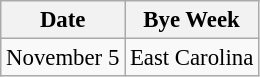<table class="wikitable" style="font-size:95%;">
<tr>
<th>Date</th>
<th colspan="3">Bye Week</th>
</tr>
<tr>
<td>November 5</td>
<td>East Carolina</td>
</tr>
</table>
